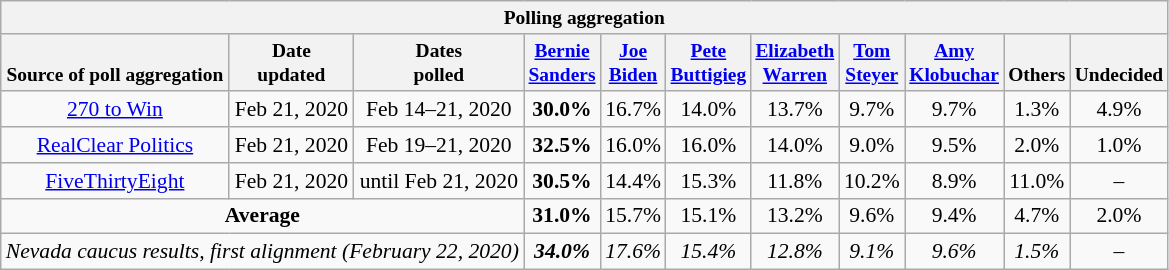<table class="wikitable" style="font-size:90%;text-align:center;">
<tr style="vertical-align:bottom; font-size:90%;">
<th colspan="12">Polling aggregation</th>
</tr>
<tr style="vertical-align:bottom; font-size:90%;">
<th>Source of poll aggregation</th>
<th>Date<br>updated</th>
<th>Dates<br>polled</th>
<th><a href='#'>Bernie<br>Sanders</a></th>
<th><a href='#'>Joe<br>Biden</a></th>
<th><a href='#'>Pete<br>Buttigieg</a></th>
<th><a href='#'>Elizabeth<br>Warren</a></th>
<th><a href='#'>Tom<br>Steyer</a></th>
<th><a href='#'>Amy<br>Klobuchar</a></th>
<th>Others</th>
<th>Undecided</th>
</tr>
<tr>
<td><a href='#'>270 to Win</a></td>
<td>Feb 21, 2020</td>
<td>Feb 14–21, 2020</td>
<td><strong>30.0%</strong></td>
<td>16.7%</td>
<td>14.0%</td>
<td>13.7%</td>
<td>9.7%</td>
<td>9.7%</td>
<td>1.3%</td>
<td>4.9%</td>
</tr>
<tr>
<td><a href='#'>RealClear Politics</a></td>
<td>Feb 21, 2020</td>
<td>Feb 19–21, 2020</td>
<td><strong>32.5%</strong></td>
<td>16.0%</td>
<td>16.0%</td>
<td>14.0%</td>
<td>9.0%</td>
<td>9.5%</td>
<td>2.0%</td>
<td>1.0%</td>
</tr>
<tr>
<td><a href='#'>FiveThirtyEight</a></td>
<td>Feb 21, 2020</td>
<td>until Feb 21, 2020</td>
<td><strong>30.5%</strong></td>
<td>14.4%</td>
<td>15.3%</td>
<td>11.8%</td>
<td>10.2%</td>
<td>8.9%</td>
<td>11.0%</td>
<td>–</td>
</tr>
<tr>
<td colspan="3"><strong>Average</strong></td>
<td><strong>31.0%</strong></td>
<td>15.7%</td>
<td>15.1%</td>
<td>13.2%</td>
<td>9.6%</td>
<td>9.4%</td>
<td>4.7%</td>
<td>2.0%</td>
</tr>
<tr>
<td colspan=3><em>Nevada caucus results, first alignment (February 22, 2020)</em></td>
<td><strong><em>34.0%</em></strong></td>
<td><em>17.6%</em></td>
<td><em>15.4%</em></td>
<td><em>12.8%</em></td>
<td><em>9.1%</em></td>
<td><em>9.6%</em></td>
<td><em>1.5%</em></td>
<td>–</td>
</tr>
</table>
